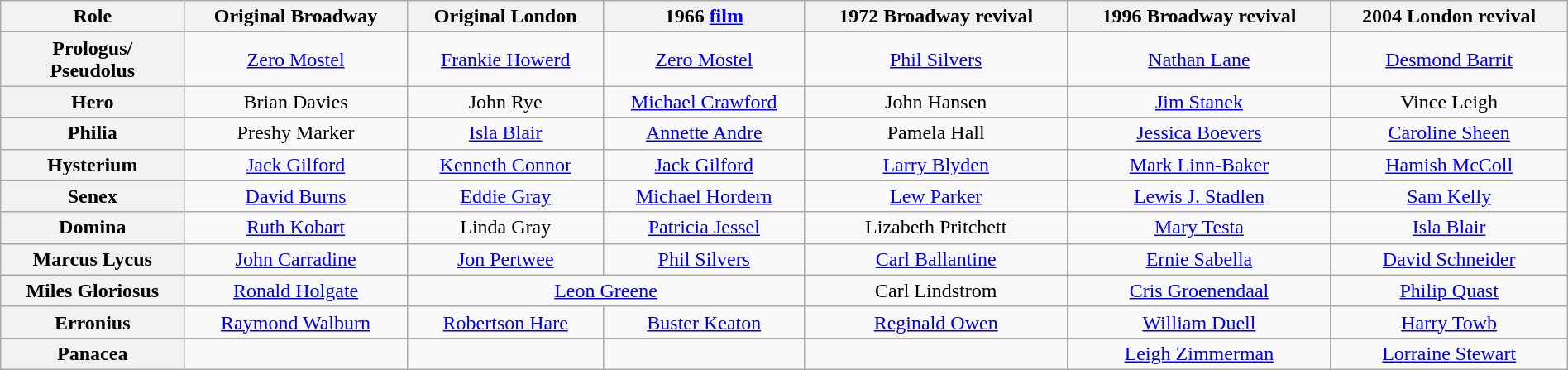<table class="wikitable" style="width:100%;">
<tr>
<th>Role</th>
<th>Original Broadway</th>
<th>Original London</th>
<th>1966 <a href='#'>film</a></th>
<th>1972 Broadway revival</th>
<th>1996 Broadway revival</th>
<th>2004 London revival</th>
</tr>
<tr>
<th>Prologus/<br>Pseudolus</th>
<td style="text-align:center;"><a href='#'>Zero Mostel</a></td>
<td style="text-align:center;"><a href='#'>Frankie Howerd</a></td>
<td style="text-align:center;"><a href='#'>Zero Mostel</a></td>
<td style="text-align:center;"><a href='#'>Phil Silvers</a></td>
<td style="text-align:center;"><a href='#'>Nathan Lane</a></td>
<td style="text-align:center;"><a href='#'>Desmond Barrit</a></td>
</tr>
<tr>
<th>Hero</th>
<td style="text-align:center;">Brian Davies</td>
<td style="text-align:center;">John Rye</td>
<td style="text-align:center;"><a href='#'>Michael Crawford</a></td>
<td style="text-align:center;">John Hansen</td>
<td style="text-align:center;"><a href='#'>Jim Stanek</a></td>
<td style="text-align:center;">Vince Leigh</td>
</tr>
<tr>
<th>Philia</th>
<td style="text-align:center;">Preshy Marker</td>
<td style="text-align:center;"><a href='#'>Isla Blair</a></td>
<td style="text-align:center;"><a href='#'>Annette Andre</a></td>
<td style="text-align:center;">Pamela Hall</td>
<td style="text-align:center;"><a href='#'>Jessica Boevers</a></td>
<td style="text-align:center;"><a href='#'>Caroline Sheen</a></td>
</tr>
<tr>
<th>Hysterium</th>
<td style="text-align:center;"><a href='#'>Jack Gilford</a></td>
<td style="text-align:center;"><a href='#'>Kenneth Connor</a></td>
<td style="text-align:center;"><a href='#'>Jack Gilford</a></td>
<td style="text-align:center;"><a href='#'>Larry Blyden</a></td>
<td style="text-align:center;"><a href='#'>Mark Linn-Baker</a></td>
<td style="text-align:center;"><a href='#'>Hamish McColl</a></td>
</tr>
<tr>
<th>Senex</th>
<td style="text-align:center;"><a href='#'>David Burns</a></td>
<td style="text-align:center;"><a href='#'>Eddie Gray</a></td>
<td style="text-align:center;"><a href='#'>Michael Hordern</a></td>
<td style="text-align:center;"><a href='#'>Lew Parker</a></td>
<td style="text-align:center;"><a href='#'>Lewis J. Stadlen</a></td>
<td style="text-align:center;"><a href='#'>Sam Kelly</a></td>
</tr>
<tr>
<th>Domina</th>
<td style="text-align:center;"><a href='#'>Ruth Kobart</a></td>
<td style="text-align:center;">Linda Gray</td>
<td style="text-align:center;"><a href='#'>Patricia Jessel</a></td>
<td style="text-align:center;">Lizabeth Pritchett</td>
<td style="text-align:center;"><a href='#'>Mary Testa</a></td>
<td style="text-align:center;"><a href='#'>Isla Blair</a></td>
</tr>
<tr>
<th>Marcus Lycus</th>
<td style="text-align:center;"><a href='#'>John Carradine</a></td>
<td style="text-align:center;"><a href='#'>Jon Pertwee</a></td>
<td style="text-align:center;"><a href='#'>Phil Silvers</a></td>
<td style="text-align:center;"><a href='#'>Carl Ballantine</a></td>
<td style="text-align:center;"><a href='#'>Ernie Sabella</a></td>
<td style="text-align:center;"><a href='#'>David Schneider</a></td>
</tr>
<tr>
<th>Miles Gloriosus</th>
<td style="text-align:center;"><a href='#'>Ronald Holgate</a></td>
<td colspan=2 style="text-align:center;"><a href='#'>Leon Greene</a></td>
<td style="text-align:center;">Carl Lindstrom</td>
<td style="text-align:center;"><a href='#'>Cris Groenendaal</a></td>
<td style="text-align:center;"><a href='#'>Philip Quast</a></td>
</tr>
<tr>
<th>Erronius</th>
<td style="text-align:center;"><a href='#'>Raymond Walburn</a></td>
<td style="text-align:center;"><a href='#'>Robertson Hare</a></td>
<td style="text-align:center;"><a href='#'>Buster Keaton</a></td>
<td style="text-align:center;"><a href='#'>Reginald Owen</a></td>
<td style="text-align:center;"><a href='#'>William Duell</a></td>
<td style="text-align:center;"><a href='#'>Harry Towb</a></td>
</tr>
<tr>
<th>Panacea</th>
<td></td>
<td></td>
<td></td>
<td></td>
<td style="text-align:center;"><a href='#'>Leigh Zimmerman</a></td>
<td style="text-align:center;"><a href='#'>Lorraine Stewart</a></td>
</tr>
</table>
